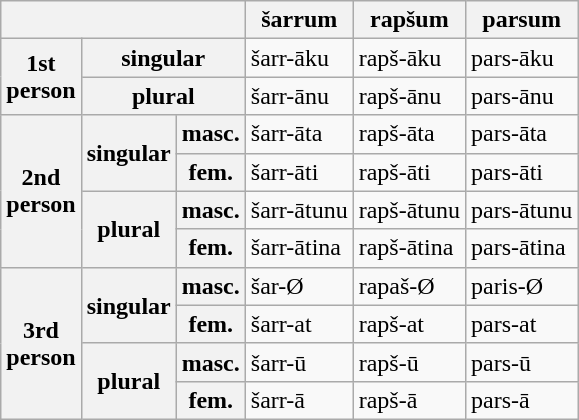<table class="wikitable">
<tr>
<th colspan="3"></th>
<th>šarrum</th>
<th>rapšum</th>
<th>parsum</th>
</tr>
<tr>
<th rowspan="2">1st<br>person</th>
<th colspan="2">singular</th>
<td>šarr-āku</td>
<td>rapš-āku</td>
<td>pars-āku</td>
</tr>
<tr>
<th colspan="2">plural</th>
<td>šarr-ānu</td>
<td>rapš-ānu</td>
<td>pars-ānu</td>
</tr>
<tr>
<th rowspan="4">2nd<br>person</th>
<th rowspan="2">singular</th>
<th>masc.</th>
<td>šarr-āta</td>
<td>rapš-āta</td>
<td>pars-āta</td>
</tr>
<tr>
<th>fem.</th>
<td>šarr-āti</td>
<td>rapš-āti</td>
<td>pars-āti</td>
</tr>
<tr>
<th rowspan="2">plural</th>
<th>masc.</th>
<td>šarr-ātunu</td>
<td>rapš-ātunu</td>
<td>pars-ātunu</td>
</tr>
<tr>
<th>fem.</th>
<td>šarr-ātina</td>
<td>rapš-ātina</td>
<td>pars-ātina</td>
</tr>
<tr>
<th rowspan="4">3rd<br>person</th>
<th rowspan="2">singular</th>
<th>masc.</th>
<td>šar-Ø</td>
<td>rapaš-Ø</td>
<td>paris-Ø</td>
</tr>
<tr>
<th>fem.</th>
<td>šarr-at</td>
<td>rapš-at</td>
<td>pars-at</td>
</tr>
<tr>
<th rowspan="2">plural</th>
<th>masc.</th>
<td>šarr-ū</td>
<td>rapš-ū</td>
<td>pars-ū</td>
</tr>
<tr>
<th>fem.</th>
<td>šarr-ā</td>
<td>rapš-ā</td>
<td>pars-ā</td>
</tr>
</table>
